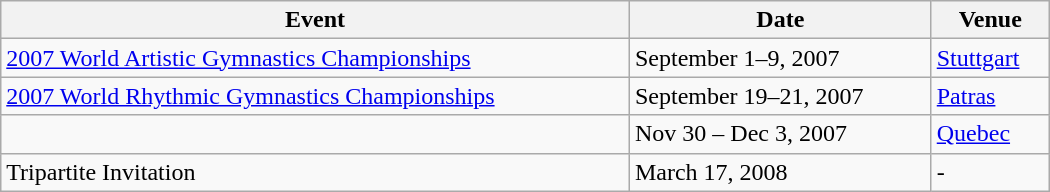<table class="wikitable" width=700>
<tr>
<th>Event</th>
<th>Date</th>
<th>Venue</th>
</tr>
<tr>
<td><a href='#'>2007 World Artistic Gymnastics Championships</a></td>
<td>September 1–9, 2007</td>
<td> <a href='#'>Stuttgart</a></td>
</tr>
<tr>
<td><a href='#'>2007 World Rhythmic Gymnastics Championships</a></td>
<td>September 19–21, 2007</td>
<td> <a href='#'>Patras</a></td>
</tr>
<tr>
<td></td>
<td>Nov 30 – Dec 3, 2007</td>
<td> <a href='#'>Quebec</a></td>
</tr>
<tr>
<td>Tripartite Invitation</td>
<td>March 17, 2008</td>
<td>-</td>
</tr>
</table>
